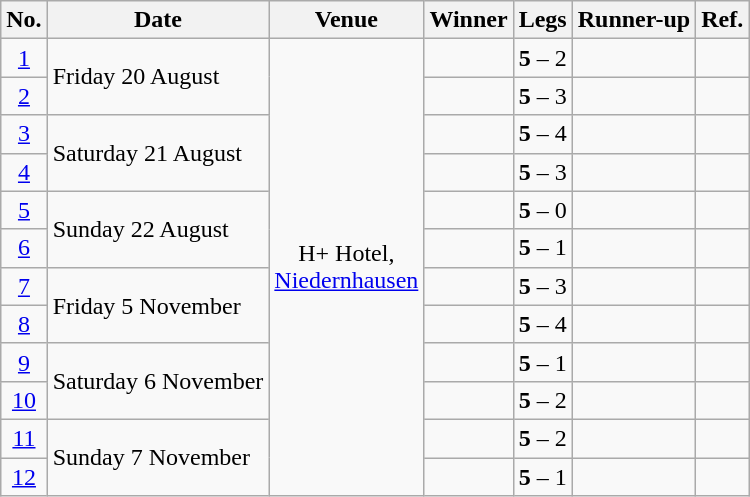<table class="wikitable">
<tr>
<th>No.</th>
<th>Date</th>
<th>Venue</th>
<th>Winner</th>
<th>Legs</th>
<th>Runner-up</th>
<th>Ref.</th>
</tr>
<tr>
<td align=center><a href='#'>1</a></td>
<td align=left rowspan="2">Friday 20 August</td>
<td align="center" rowspan="12">H+ Hotel,<br>  <a href='#'>Niedernhausen</a></td>
<td align="right"></td>
<td align="center"><strong>5</strong> – 2</td>
<td></td>
<td align="center"></td>
</tr>
<tr>
<td align=center><a href='#'>2</a></td>
<td align="right"></td>
<td align="center"><strong>5</strong> – 3</td>
<td></td>
<td align="center"></td>
</tr>
<tr>
<td align=center><a href='#'>3</a></td>
<td align=left rowspan="2">Saturday 21 August</td>
<td align="right"></td>
<td align="center"><strong>5</strong> – 4</td>
<td></td>
<td align="center"></td>
</tr>
<tr>
<td align=center><a href='#'>4</a></td>
<td align="right"></td>
<td align="center"><strong>5</strong> – 3</td>
<td></td>
<td align="center"></td>
</tr>
<tr>
<td align=center><a href='#'>5</a></td>
<td align=left rowspan="2">Sunday 22 August</td>
<td align="right"></td>
<td align="center"><strong>5</strong> – 0</td>
<td></td>
<td align="center"></td>
</tr>
<tr>
<td align=center><a href='#'>6</a></td>
<td align="right"></td>
<td align="center"><strong>5</strong> – 1</td>
<td></td>
<td align="center"></td>
</tr>
<tr>
<td align=center><a href='#'>7</a></td>
<td align=left rowspan="2">Friday 5 November</td>
<td align="right"></td>
<td align="center"><strong>5</strong> – 3</td>
<td></td>
<td align="center"></td>
</tr>
<tr>
<td align=center><a href='#'>8</a></td>
<td align="right"></td>
<td align="center"><strong>5</strong> – 4</td>
<td></td>
<td align="center"></td>
</tr>
<tr>
<td align=center><a href='#'>9</a></td>
<td align=left rowspan="2">Saturday 6 November</td>
<td align="right"></td>
<td align="center"><strong>5</strong> – 1</td>
<td></td>
<td align="center"></td>
</tr>
<tr>
<td align=center><a href='#'>10</a></td>
<td align="right"></td>
<td align="center"><strong>5</strong> – 2</td>
<td></td>
<td align="center"></td>
</tr>
<tr>
<td align=center><a href='#'>11</a></td>
<td align=left rowspan="2">Sunday 7 November</td>
<td align="right"></td>
<td align="center"><strong>5</strong> – 2</td>
<td></td>
<td align="center"></td>
</tr>
<tr>
<td align=center><a href='#'>12</a></td>
<td align="right"></td>
<td align="center"><strong>5</strong> – 1</td>
<td></td>
<td align="center"></td>
</tr>
</table>
